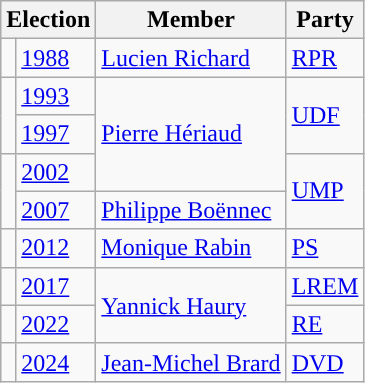<table class="wikitable">
<tr>
<th colspan="2">Election</th>
<th>Member</th>
<th>Party</th>
</tr>
<tr>
<td style="color:inherit;background-color: "></td>
<td><a href='#'>1988</a></td>
<td><a href='#'>Lucien Richard</a></td>
<td><a href='#'>RPR</a></td>
</tr>
<tr>
<td rowspan="2" style="color:inherit;background-color: "></td>
<td><a href='#'>1993</a></td>
<td rowspan="3"><a href='#'>Pierre Hériaud</a></td>
<td rowspan="2"><a href='#'>UDF</a></td>
</tr>
<tr>
<td><a href='#'>1997</a></td>
</tr>
<tr>
<td rowspan="2" style="color:inherit;background-color: "></td>
<td><a href='#'>2002</a></td>
<td rowspan="2"><a href='#'>UMP</a></td>
</tr>
<tr>
<td><a href='#'>2007</a></td>
<td><a href='#'>Philippe Boënnec</a></td>
</tr>
<tr>
<td style="color:inherit;background-color: "></td>
<td><a href='#'>2012</a></td>
<td><a href='#'>Monique Rabin</a></td>
<td><a href='#'>PS</a></td>
</tr>
<tr>
<td style="color:inherit;background-color: "></td>
<td><a href='#'>2017</a></td>
<td rowspan=2><a href='#'>Yannick Haury</a></td>
<td><a href='#'>LREM</a></td>
</tr>
<tr>
<td style="color:inherit;background-color: "></td>
<td><a href='#'>2022</a></td>
<td><a href='#'>RE</a></td>
</tr>
<tr>
<td style="color:inherit;background-color: "></td>
<td><a href='#'>2024</a></td>
<td><a href='#'>Jean-Michel Brard</a></td>
<td><a href='#'>DVD</a></td>
</tr>
</table>
